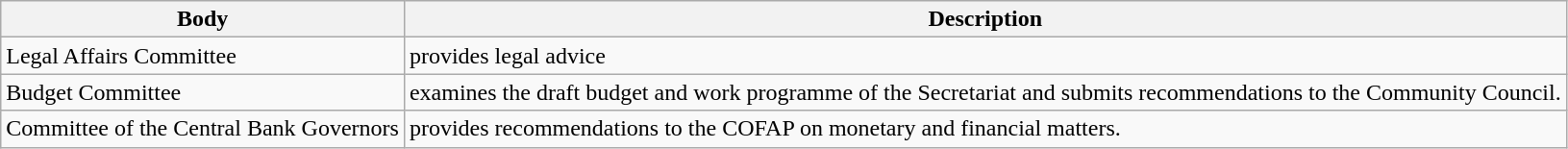<table class="wikitable">
<tr>
<th>Body</th>
<th>Description</th>
</tr>
<tr>
<td Legal Affairs Committee of the Caribbean Community>Legal Affairs Committee</td>
<td>provides legal advice</td>
</tr>
<tr>
<td Budget Committee of the Caribbean Community>Budget Committee</td>
<td>examines the draft budget and work programme of the Secretariat and submits recommendations to the Community Council.</td>
</tr>
<tr>
<td>Committee of the Central Bank Governors</td>
<td>provides recommendations to the COFAP on monetary and financial matters.</td>
</tr>
</table>
